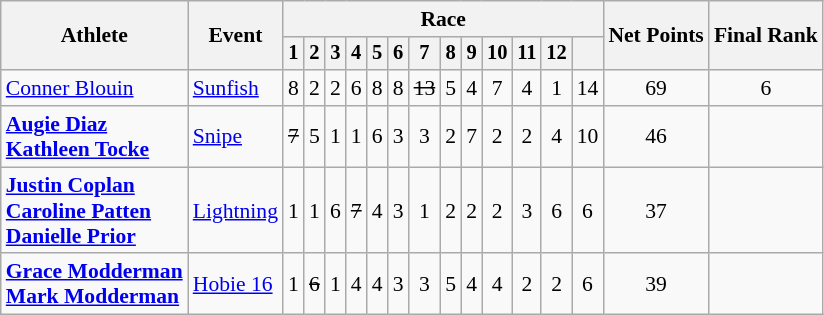<table class="wikitable" style="font-size:90%">
<tr>
<th rowspan=2>Athlete</th>
<th rowspan=2>Event</th>
<th colspan=13>Race</th>
<th rowspan=2>Net Points</th>
<th rowspan=2>Final Rank</th>
</tr>
<tr style="font-size:95%">
<th>1</th>
<th>2</th>
<th>3</th>
<th>4</th>
<th>5</th>
<th>6</th>
<th>7</th>
<th>8</th>
<th>9</th>
<th>10</th>
<th>11</th>
<th>12</th>
<th></th>
</tr>
<tr align=center>
<td align=left><a href='#'>Conner Blouin</a></td>
<td align=left><a href='#'>Sunfish</a></td>
<td>8</td>
<td>2</td>
<td>2</td>
<td>6</td>
<td>8</td>
<td>8</td>
<td><s>13<br><small></small></s></td>
<td>5</td>
<td>4</td>
<td>7</td>
<td>4</td>
<td>1</td>
<td>14<br></td>
<td>69</td>
<td>6</td>
</tr>
<tr align=center>
<td align=left><strong><a href='#'>Augie Diaz</a><br><a href='#'>Kathleen Tocke</a></strong></td>
<td align=left><a href='#'>Snipe</a></td>
<td><s>7</s></td>
<td>5</td>
<td>1</td>
<td>1</td>
<td>6</td>
<td>3</td>
<td>3</td>
<td>2</td>
<td>7</td>
<td>2</td>
<td>2</td>
<td>4</td>
<td>10</td>
<td>46</td>
<td></td>
</tr>
<tr align=center>
<td align=left><strong><a href='#'>Justin Coplan</a><br><a href='#'>Caroline Patten</a><br><a href='#'>Danielle Prior</a></strong></td>
<td align=left><a href='#'>Lightning</a></td>
<td>1</td>
<td>1</td>
<td>6</td>
<td><s>7</s></td>
<td>4</td>
<td>3</td>
<td>1</td>
<td>2</td>
<td>2</td>
<td>2</td>
<td>3</td>
<td>6</td>
<td>6</td>
<td>37</td>
<td></td>
</tr>
<tr align=center>
<td align=left><strong><a href='#'>Grace Modderman</a><br><a href='#'>Mark Modderman</a></strong></td>
<td align=left><a href='#'>Hobie 16</a></td>
<td>1</td>
<td><s>6</s></td>
<td>1</td>
<td>4</td>
<td>4</td>
<td>3</td>
<td>3</td>
<td>5</td>
<td>4</td>
<td>4</td>
<td>2</td>
<td>2</td>
<td>6</td>
<td>39</td>
<td></td>
</tr>
</table>
